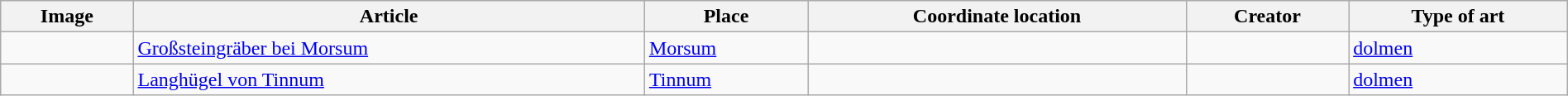<table class='wikitable sortable' style='width:100%'>
<tr>
<th>Image</th>
<th>Article</th>
<th>Place</th>
<th>Coordinate location</th>
<th>Creator</th>
<th>Type of art</th>
</tr>
<tr>
<td></td>
<td><a href='#'>Großsteingräber bei Morsum</a></td>
<td><a href='#'>Morsum</a></td>
<td></td>
<td></td>
<td><a href='#'>dolmen</a></td>
</tr>
<tr>
<td></td>
<td><a href='#'>Langhügel von Tinnum</a></td>
<td><a href='#'>Tinnum</a></td>
<td></td>
<td></td>
<td><a href='#'>dolmen</a></td>
</tr>
</table>
